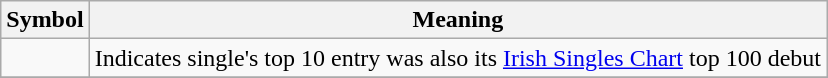<table class="wikitable">
<tr>
<th>Symbol</th>
<th>Meaning</th>
</tr>
<tr>
<td></td>
<td>Indicates single's top 10 entry was also its <a href='#'>Irish Singles Chart</a> top 100 debut</td>
</tr>
<tr>
</tr>
</table>
